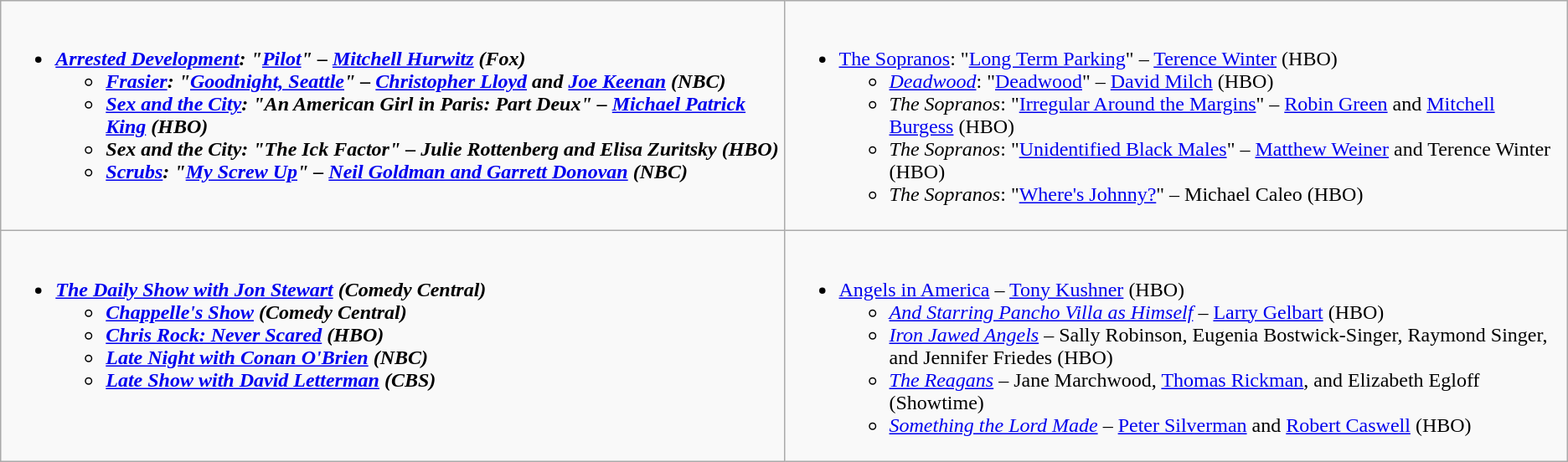<table class="wikitable">
<tr>
<td style="vertical-align:top;" width="50%"><br><ul><li><strong><em><a href='#'>Arrested Development</a><em>: "<a href='#'>Pilot</a>" – <a href='#'>Mitchell Hurwitz</a> (Fox)<strong><ul><li></em><a href='#'>Frasier</a><em>: "<a href='#'>Goodnight, Seattle</a>" – <a href='#'>Christopher Lloyd</a> and <a href='#'>Joe Keenan</a> (NBC)</li><li></em><a href='#'>Sex and the City</a><em>: "An American Girl in Paris: Part Deux" – <a href='#'>Michael Patrick King</a> (HBO)</li><li></em>Sex and the City<em>: "The Ick Factor" – Julie Rottenberg and Elisa Zuritsky (HBO)</li><li></em><a href='#'>Scrubs</a><em>: "<a href='#'>My Screw Up</a>" – <a href='#'>Neil Goldman and Garrett Donovan</a> (NBC)</li></ul></li></ul></td>
<td style="vertical-align:top;" width="50%"><br><ul><li></em></strong><a href='#'>The Sopranos</a></em>: "<a href='#'>Long Term Parking</a>" – <a href='#'>Terence Winter</a> (HBO)</strong><ul><li><em><a href='#'>Deadwood</a></em>: "<a href='#'>Deadwood</a>" – <a href='#'>David Milch</a> (HBO)</li><li><em>The Sopranos</em>: "<a href='#'>Irregular Around the Margins</a>" – <a href='#'>Robin Green</a> and <a href='#'>Mitchell Burgess</a> (HBO)</li><li><em>The Sopranos</em>: "<a href='#'>Unidentified Black Males</a>" – <a href='#'>Matthew Weiner</a> and Terence Winter (HBO)</li><li><em>The Sopranos</em>: "<a href='#'>Where's Johnny?</a>" – Michael Caleo (HBO)</li></ul></li></ul></td>
</tr>
<tr>
<td style="vertical-align:top;" width="50%"><br><ul><li><strong><em><a href='#'>The Daily Show with Jon Stewart</a><em> (Comedy Central)<strong><ul><li></em><a href='#'>Chappelle's Show</a><em> (Comedy Central)</li><li></em><a href='#'>Chris Rock: Never Scared</a><em> (HBO)</li><li></em><a href='#'>Late Night with Conan O'Brien</a><em> (NBC)</li><li></em><a href='#'>Late Show with David Letterman</a><em> (CBS)</li></ul></li></ul></td>
<td style="vertical-align:top;" width="50%"><br><ul><li></em></strong><a href='#'>Angels in America</a></em> – <a href='#'>Tony Kushner</a> (HBO)</strong><ul><li><em><a href='#'>And Starring Pancho Villa as Himself</a></em> – <a href='#'>Larry Gelbart</a> (HBO)</li><li><em><a href='#'>Iron Jawed Angels</a></em> – Sally Robinson, Eugenia Bostwick-Singer, Raymond Singer, and Jennifer Friedes (HBO)</li><li><em><a href='#'>The Reagans</a></em> – Jane Marchwood, <a href='#'>Thomas Rickman</a>, and Elizabeth Egloff (Showtime)</li><li><em><a href='#'>Something the Lord Made</a></em> – <a href='#'>Peter Silverman</a> and <a href='#'>Robert Caswell</a> (HBO)</li></ul></li></ul></td>
</tr>
</table>
